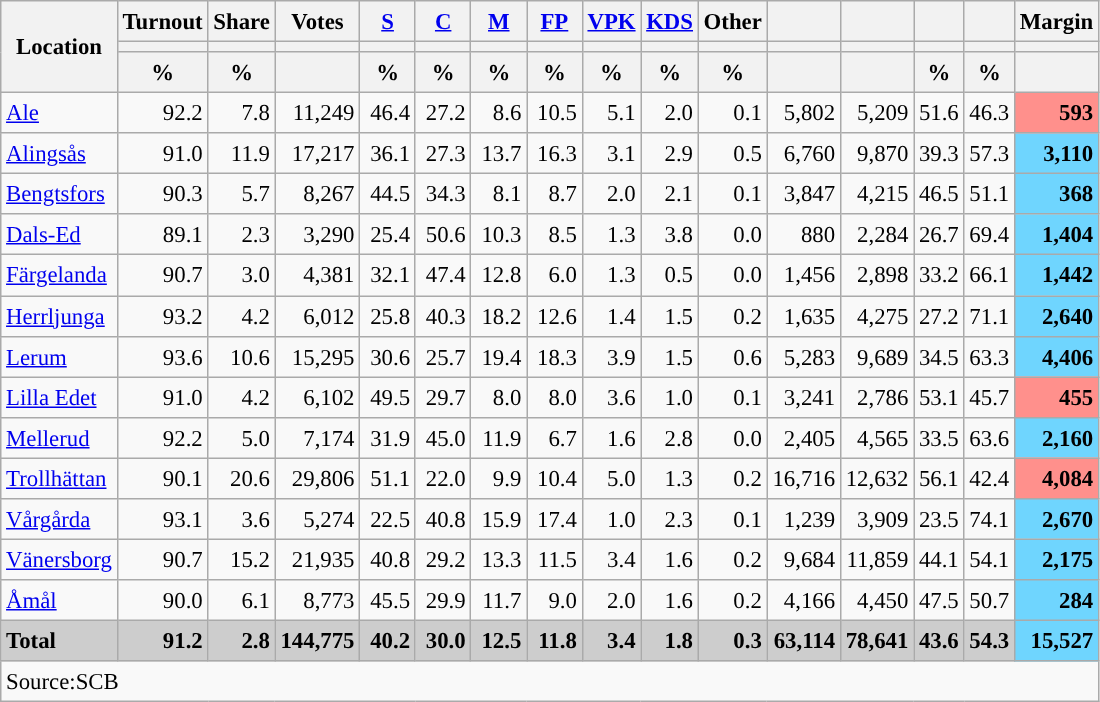<table class="wikitable sortable" style="text-align:right; font-size:95%; line-height:20px;">
<tr>
<th rowspan="3">Location</th>
<th>Turnout</th>
<th>Share</th>
<th>Votes</th>
<th width="30px" class="unsortable"><a href='#'>S</a></th>
<th width="30px" class="unsortable"><a href='#'>C</a></th>
<th width="30px" class="unsortable"><a href='#'>M</a></th>
<th width="30px" class="unsortable"><a href='#'>FP</a></th>
<th width="30px" class="unsortable"><a href='#'>VPK</a></th>
<th width="30px" class="unsortable"><a href='#'>KDS</a></th>
<th width="30px" class="unsortable">Other</th>
<th></th>
<th></th>
<th></th>
<th></th>
<th>Margin</th>
</tr>
<tr>
<th></th>
<th></th>
<th></th>
<th style="background:"></th>
<th style="background:"></th>
<th style="background:"></th>
<th style="background:"></th>
<th style="background:"></th>
<th style="background:"></th>
<th style="background:"></th>
<th style="background:"></th>
<th style="background:"></th>
<th style="background:"></th>
<th style="background:"></th>
<th></th>
</tr>
<tr>
<th data-sort-type="number">%</th>
<th data-sort-type="number">%</th>
<th></th>
<th data-sort-type="number">%</th>
<th data-sort-type="number">%</th>
<th data-sort-type="number">%</th>
<th data-sort-type="number">%</th>
<th data-sort-type="number">%</th>
<th data-sort-type="number">%</th>
<th data-sort-type="number">%</th>
<th data-sort-type="number"></th>
<th data-sort-type="number"></th>
<th data-sort-type="number">%</th>
<th data-sort-type="number">%</th>
<th data-sort-type="number"></th>
</tr>
<tr>
<td align=left><a href='#'>Ale</a></td>
<td>92.2</td>
<td>7.8</td>
<td>11,249</td>
<td>46.4</td>
<td>27.2</td>
<td>8.6</td>
<td>10.5</td>
<td>5.1</td>
<td>2.0</td>
<td>0.1</td>
<td>5,802</td>
<td>5,209</td>
<td>51.6</td>
<td>46.3</td>
<td bgcolor=#ff908c><strong>593</strong></td>
</tr>
<tr>
<td align=left><a href='#'>Alingsås</a></td>
<td>91.0</td>
<td>11.9</td>
<td>17,217</td>
<td>36.1</td>
<td>27.3</td>
<td>13.7</td>
<td>16.3</td>
<td>3.1</td>
<td>2.9</td>
<td>0.5</td>
<td>6,760</td>
<td>9,870</td>
<td>39.3</td>
<td>57.3</td>
<td bgcolor=#6fd5fe><strong>3,110</strong></td>
</tr>
<tr>
<td align=left><a href='#'>Bengtsfors</a></td>
<td>90.3</td>
<td>5.7</td>
<td>8,267</td>
<td>44.5</td>
<td>34.3</td>
<td>8.1</td>
<td>8.7</td>
<td>2.0</td>
<td>2.1</td>
<td>0.1</td>
<td>3,847</td>
<td>4,215</td>
<td>46.5</td>
<td>51.1</td>
<td bgcolor=#6fd5fe><strong>368</strong></td>
</tr>
<tr>
<td align=left><a href='#'>Dals-Ed</a></td>
<td>89.1</td>
<td>2.3</td>
<td>3,290</td>
<td>25.4</td>
<td>50.6</td>
<td>10.3</td>
<td>8.5</td>
<td>1.3</td>
<td>3.8</td>
<td>0.0</td>
<td>880</td>
<td>2,284</td>
<td>26.7</td>
<td>69.4</td>
<td bgcolor=#6fd5fe><strong>1,404</strong></td>
</tr>
<tr>
<td align=left><a href='#'>Färgelanda</a></td>
<td>90.7</td>
<td>3.0</td>
<td>4,381</td>
<td>32.1</td>
<td>47.4</td>
<td>12.8</td>
<td>6.0</td>
<td>1.3</td>
<td>0.5</td>
<td>0.0</td>
<td>1,456</td>
<td>2,898</td>
<td>33.2</td>
<td>66.1</td>
<td bgcolor=#6fd5fe><strong>1,442</strong></td>
</tr>
<tr>
<td align=left><a href='#'>Herrljunga</a></td>
<td>93.2</td>
<td>4.2</td>
<td>6,012</td>
<td>25.8</td>
<td>40.3</td>
<td>18.2</td>
<td>12.6</td>
<td>1.4</td>
<td>1.5</td>
<td>0.2</td>
<td>1,635</td>
<td>4,275</td>
<td>27.2</td>
<td>71.1</td>
<td bgcolor=#6fd5fe><strong>2,640</strong></td>
</tr>
<tr>
<td align=left><a href='#'>Lerum</a></td>
<td>93.6</td>
<td>10.6</td>
<td>15,295</td>
<td>30.6</td>
<td>25.7</td>
<td>19.4</td>
<td>18.3</td>
<td>3.9</td>
<td>1.5</td>
<td>0.6</td>
<td>5,283</td>
<td>9,689</td>
<td>34.5</td>
<td>63.3</td>
<td bgcolor=#6fd5fe><strong>4,406</strong></td>
</tr>
<tr>
<td align=left><a href='#'>Lilla Edet</a></td>
<td>91.0</td>
<td>4.2</td>
<td>6,102</td>
<td>49.5</td>
<td>29.7</td>
<td>8.0</td>
<td>8.0</td>
<td>3.6</td>
<td>1.0</td>
<td>0.1</td>
<td>3,241</td>
<td>2,786</td>
<td>53.1</td>
<td>45.7</td>
<td bgcolor=#ff908c><strong>455</strong></td>
</tr>
<tr>
<td align=left><a href='#'>Mellerud</a></td>
<td>92.2</td>
<td>5.0</td>
<td>7,174</td>
<td>31.9</td>
<td>45.0</td>
<td>11.9</td>
<td>6.7</td>
<td>1.6</td>
<td>2.8</td>
<td>0.0</td>
<td>2,405</td>
<td>4,565</td>
<td>33.5</td>
<td>63.6</td>
<td bgcolor=#6fd5fe><strong>2,160</strong></td>
</tr>
<tr>
<td align=left><a href='#'>Trollhättan</a></td>
<td>90.1</td>
<td>20.6</td>
<td>29,806</td>
<td>51.1</td>
<td>22.0</td>
<td>9.9</td>
<td>10.4</td>
<td>5.0</td>
<td>1.3</td>
<td>0.2</td>
<td>16,716</td>
<td>12,632</td>
<td>56.1</td>
<td>42.4</td>
<td bgcolor=#ff908c><strong>4,084</strong></td>
</tr>
<tr>
<td align=left><a href='#'>Vårgårda</a></td>
<td>93.1</td>
<td>3.6</td>
<td>5,274</td>
<td>22.5</td>
<td>40.8</td>
<td>15.9</td>
<td>17.4</td>
<td>1.0</td>
<td>2.3</td>
<td>0.1</td>
<td>1,239</td>
<td>3,909</td>
<td>23.5</td>
<td>74.1</td>
<td bgcolor=#6fd5fe><strong>2,670</strong></td>
</tr>
<tr>
<td align=left><a href='#'>Vänersborg</a></td>
<td>90.7</td>
<td>15.2</td>
<td>21,935</td>
<td>40.8</td>
<td>29.2</td>
<td>13.3</td>
<td>11.5</td>
<td>3.4</td>
<td>1.6</td>
<td>0.2</td>
<td>9,684</td>
<td>11,859</td>
<td>44.1</td>
<td>54.1</td>
<td bgcolor=#6fd5fe><strong>2,175</strong></td>
</tr>
<tr>
<td align=left><a href='#'>Åmål</a></td>
<td>90.0</td>
<td>6.1</td>
<td>8,773</td>
<td>45.5</td>
<td>29.9</td>
<td>11.7</td>
<td>9.0</td>
<td>2.0</td>
<td>1.6</td>
<td>0.2</td>
<td>4,166</td>
<td>4,450</td>
<td>47.5</td>
<td>50.7</td>
<td bgcolor=#6fd5fe><strong>284</strong></td>
</tr>
<tr style="background:#CDCDCD;">
<td align=left><strong>Total</strong></td>
<td><strong>91.2</strong></td>
<td><strong>2.8</strong></td>
<td><strong>144,775</strong></td>
<td><strong>40.2</strong></td>
<td><strong>30.0</strong></td>
<td><strong>12.5</strong></td>
<td><strong>11.8</strong></td>
<td><strong>3.4</strong></td>
<td><strong>1.8</strong></td>
<td><strong>0.3</strong></td>
<td><strong>63,114</strong></td>
<td><strong>78,641</strong></td>
<td><strong>43.6</strong></td>
<td><strong>54.3</strong></td>
<td bgcolor=#6fd5fe><strong>15,527</strong></td>
</tr>
<tr>
<td align=left colspan=16>Source:SCB </td>
</tr>
</table>
